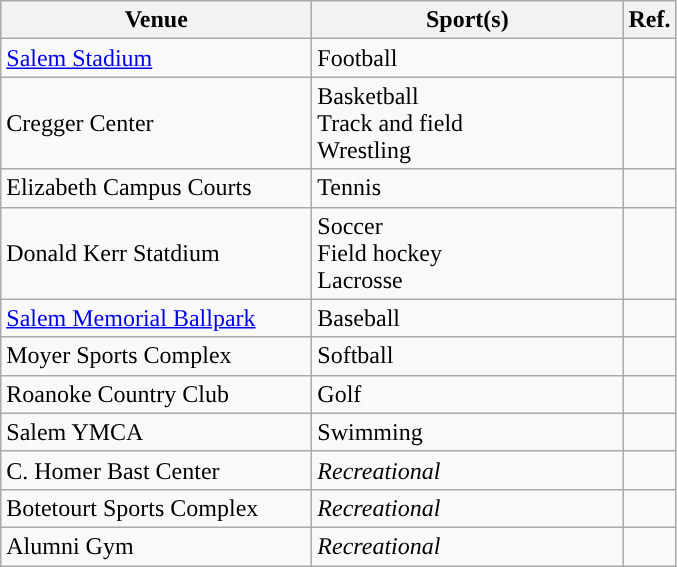<table class="wikitable sortable"; style=" ">
<tr>
<th width=200px>Venue</th>
<th width=200px>Sport(s)</th>
<th width=px>Ref.</th>
</tr>
<tr>
<td><a href='#'>Salem Stadium</a> </td>
<td>Football</td>
<td></td>
</tr>
<tr>
<td>Cregger Center</td>
<td>Basketball <br> Track and field  <br> Wrestling</td>
<td></td>
</tr>
<tr>
<td>Elizabeth Campus Courts</td>
<td>Tennis</td>
<td></td>
</tr>
<tr>
<td>Donald Kerr Statdium</td>
<td>Soccer <br> Field hockey <br> Lacrosse</td>
<td></td>
</tr>
<tr>
<td><a href='#'>Salem Memorial Ballpark</a> </td>
<td>Baseball</td>
<td></td>
</tr>
<tr>
<td>Moyer Sports Complex</td>
<td>Softball</td>
<td></td>
</tr>
<tr>
<td>Roanoke Country Club</td>
<td>Golf</td>
<td></td>
</tr>
<tr>
<td>Salem YMCA</td>
<td>Swimming</td>
<td></td>
</tr>
<tr>
<td>C. Homer Bast Center</td>
<td><em>Recreational</em></td>
<td></td>
</tr>
<tr>
<td>Botetourt Sports Complex</td>
<td><em>Recreational</em></td>
<td></td>
</tr>
<tr>
<td>Alumni Gym</td>
<td><em>Recreational</em> </td>
<td></td>
</tr>
</table>
